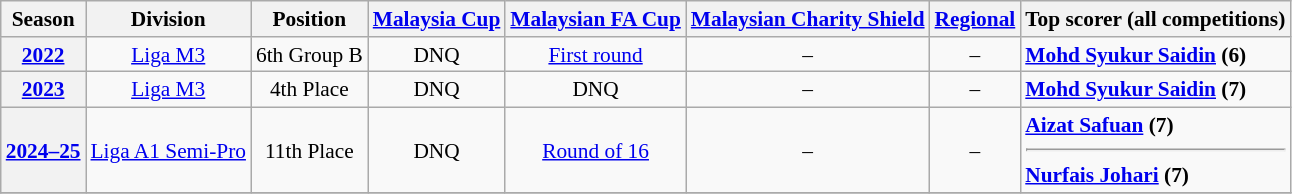<table class="wikitable" style="font-size:89%;">
<tr>
<th>Season</th>
<th>Division</th>
<th>Position</th>
<th><a href='#'>Malaysia Cup</a></th>
<th><a href='#'>Malaysian FA Cup</a></th>
<th><a href='#'>Malaysian Charity Shield</a></th>
<th><a href='#'>Regional</a></th>
<th>Top scorer (all competitions)</th>
</tr>
<tr>
<th style="text-align:center;"><a href='#'>2022</a></th>
<td style="text-align:center;"><a href='#'>Liga M3</a></td>
<td style="text-align:center;">6th Group B</td>
<td style="text-align:center;">DNQ</td>
<td style="text-align:center;"><a href='#'>First round</a></td>
<td style="text-align:center;">–</td>
<td style="text-align:center;">–</td>
<td><strong> <a href='#'>Mohd Syukur Saidin</a> (6)</strong></td>
</tr>
<tr>
<th style="text-align:center;"><a href='#'>2023</a></th>
<td style="text-align:center;"><a href='#'>Liga M3</a></td>
<td style="text-align:center;">4th Place</td>
<td style="text-align:center;">DNQ</td>
<td style="text-align:center;">DNQ</td>
<td style="text-align:center;">–</td>
<td style="text-align:center;">–</td>
<td><strong> <a href='#'>Mohd Syukur Saidin</a> (7)</strong></td>
</tr>
<tr>
<th style="text-align:center;"><a href='#'>2024–25</a></th>
<td style="text-align:center;"><a href='#'>Liga A1 Semi-Pro</a></td>
<td style="text-align:center;">11th Place</td>
<td style="text-align:center;">DNQ</td>
<td style="text-align:center;"><a href='#'>Round of 16</a></td>
<td style="text-align:center;">–</td>
<td style="text-align:center;">–</td>
<td><strong> <a href='#'>Aizat Safuan</a> (7) <hr>  <a href='#'>Nurfais Johari</a> (7)</strong></td>
</tr>
<tr>
</tr>
</table>
